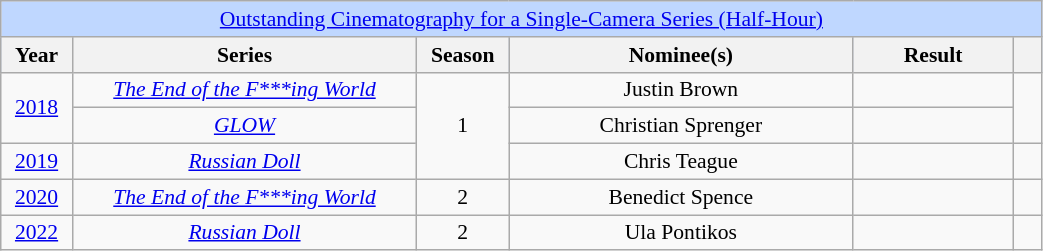<table class="wikitable plainrowheaders" style="text-align: center; font-size: 90%" width=55%>
<tr ---- bgcolor="#bfd7ff">
<td colspan=6 align=center><a href='#'>Outstanding Cinematography for a Single-Camera Series (Half-Hour)</a></td>
</tr>
<tr ---- bgcolor="#bfd7ff">
<th scope="col" style="width:1%;">Year</th>
<th scope="col" style="width:12%;">Series</th>
<th scope="col" style="width:1%;">Season</th>
<th scope="col" style="width:12%;">Nominee(s)</th>
<th scope="col" style="width:5%;">Result</th>
<th scope="col" style="width:1%;"></th>
</tr>
<tr>
<td rowspan="2"><a href='#'>2018</a></td>
<td><em><a href='#'>The End of the F***ing World</a></em></td>
<td rowspan="3">1</td>
<td>Justin Brown</td>
<td></td>
<td rowspan="2"></td>
</tr>
<tr>
<td><em><a href='#'>GLOW</a></em></td>
<td>Christian Sprenger</td>
<td></td>
</tr>
<tr>
<td><a href='#'>2019</a></td>
<td><em><a href='#'>Russian Doll</a></em></td>
<td>Chris Teague</td>
<td></td>
<td></td>
</tr>
<tr>
<td><a href='#'>2020</a></td>
<td><em><a href='#'>The End of the F***ing World</a></em></td>
<td>2</td>
<td>Benedict Spence</td>
<td></td>
<td></td>
</tr>
<tr>
<td><a href='#'>2022</a></td>
<td><em><a href='#'>Russian Doll</a></em></td>
<td>2</td>
<td>Ula Pontikos</td>
<td></td>
<td></td>
</tr>
</table>
